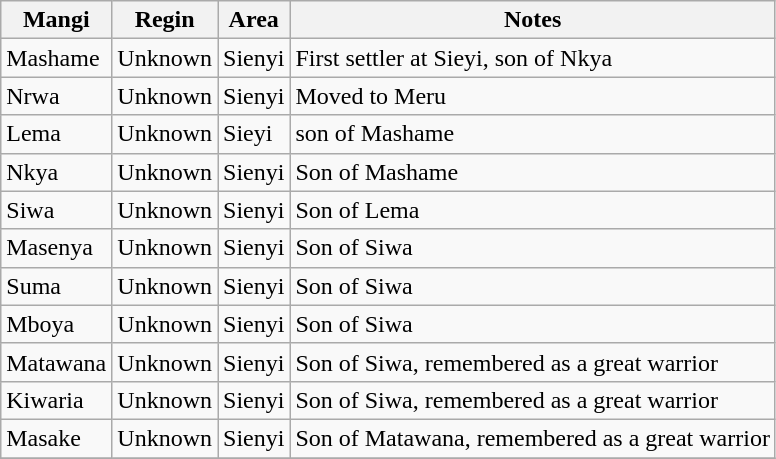<table class=wikitable style=height:1em;>
<tr>
<th>Mangi</th>
<th>Regin</th>
<th>Area</th>
<th>Notes</th>
</tr>
<tr>
<td>Mashame</td>
<td>Unknown</td>
<td>Sienyi</td>
<td>First settler at Sieyi, son of Nkya</td>
</tr>
<tr>
<td>Nrwa</td>
<td>Unknown</td>
<td>Sienyi</td>
<td>Moved to Meru</td>
</tr>
<tr>
<td>Lema</td>
<td>Unknown</td>
<td>Sieyi</td>
<td>son of Mashame</td>
</tr>
<tr>
<td>Nkya</td>
<td>Unknown</td>
<td>Sienyi</td>
<td>Son of Mashame</td>
</tr>
<tr>
<td>Siwa</td>
<td>Unknown</td>
<td>Sienyi</td>
<td>Son of Lema</td>
</tr>
<tr>
<td>Masenya</td>
<td>Unknown</td>
<td>Sienyi</td>
<td>Son of Siwa</td>
</tr>
<tr>
<td>Suma</td>
<td>Unknown</td>
<td>Sienyi</td>
<td>Son of Siwa</td>
</tr>
<tr>
<td>Mboya</td>
<td>Unknown</td>
<td>Sienyi</td>
<td>Son of Siwa</td>
</tr>
<tr>
<td>Matawana</td>
<td>Unknown</td>
<td>Sienyi</td>
<td>Son of Siwa, remembered as a great warrior</td>
</tr>
<tr>
<td>Kiwaria</td>
<td>Unknown</td>
<td>Sienyi</td>
<td>Son of Siwa, remembered as a great warrior</td>
</tr>
<tr>
<td>Masake</td>
<td>Unknown</td>
<td>Sienyi</td>
<td>Son of Matawana, remembered as a great warrior</td>
</tr>
<tr>
</tr>
</table>
